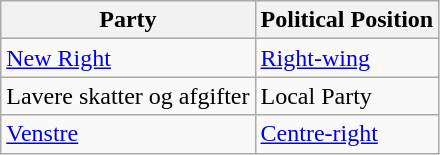<table class="wikitable mw-collapsible mw-collapsed">
<tr>
<th>Party</th>
<th>Political Position</th>
</tr>
<tr>
<td><a href='#'>New Right</a></td>
<td><a href='#'>Right-wing</a></td>
</tr>
<tr>
<td>Lavere skatter og afgifter</td>
<td>Local Party</td>
</tr>
<tr>
<td><a href='#'>Venstre</a></td>
<td><a href='#'>Centre-right</a></td>
</tr>
</table>
